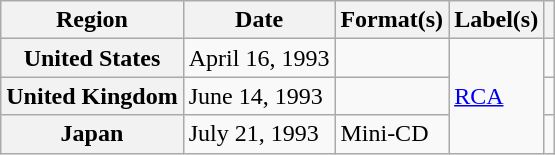<table class="wikitable plainrowheaders">
<tr>
<th scope="col">Region</th>
<th scope="col">Date</th>
<th scope="col">Format(s)</th>
<th scope="col">Label(s)</th>
<th scope="col"></th>
</tr>
<tr>
<th scope="row">United States</th>
<td>April 16, 1993</td>
<td></td>
<td rowspan="3"><a href='#'>RCA</a></td>
<td></td>
</tr>
<tr>
<th scope="row">United Kingdom</th>
<td>June 14, 1993</td>
<td></td>
<td></td>
</tr>
<tr>
<th scope="row">Japan</th>
<td>July 21, 1993</td>
<td>Mini-CD</td>
<td></td>
</tr>
</table>
